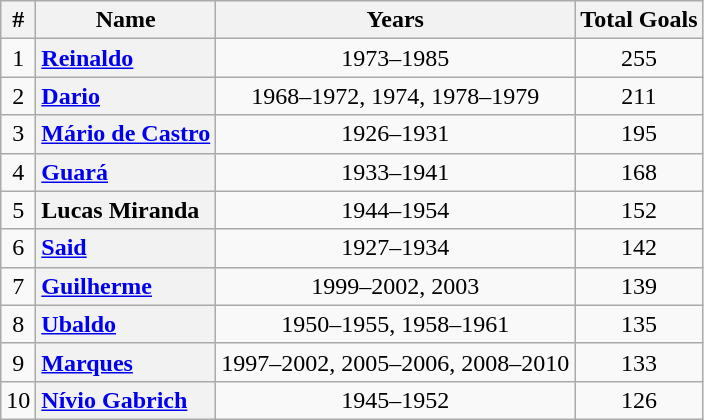<table class="wikitable sortable plainrowheaders" style="text-align:center;">
<tr>
<th>#</th>
<th>Name</th>
<th>Years</th>
<th>Total Goals</th>
</tr>
<tr>
<td style="text-align:center;">1</td>
<th style="text-align:left;" scope="row"> <a href='#'>Reinaldo</a></th>
<td>1973–1985</td>
<td>255</td>
</tr>
<tr>
<td style="text-align:center;">2</td>
<th style="text-align:left;" scope="row"> <a href='#'>Dario</a></th>
<td>1968–1972, 1974, 1978–1979</td>
<td>211</td>
</tr>
<tr>
<td style="text-align:center;">3</td>
<th style="text-align:left;" scope="row"> <a href='#'>Mário de Castro</a></th>
<td>1926–1931</td>
<td>195</td>
</tr>
<tr>
<td style="text-align:center;">4</td>
<th style="text-align:left;" scope="row"> <a href='#'>Guará</a></th>
<td>1933–1941</td>
<td>168</td>
</tr>
<tr>
<td style="text-align:center;">5</td>
<th style="text-align:left;" scope="row"> Lucas Miranda</th>
<td>1944–1954</td>
<td>152</td>
</tr>
<tr>
<td style="text-align:center;">6</td>
<th style="text-align:left;" scope="row"> <a href='#'>Said</a></th>
<td>1927–1934</td>
<td>142</td>
</tr>
<tr>
<td style="text-align:center;">7</td>
<th style="text-align:left;" scope="row"> <a href='#'>Guilherme</a></th>
<td>1999–2002, 2003</td>
<td>139</td>
</tr>
<tr>
<td style="text-align:center;">8</td>
<th style="text-align:left;" scope="row"> <a href='#'>Ubaldo</a></th>
<td>1950–1955, 1958–1961</td>
<td>135</td>
</tr>
<tr>
<td style="text-align:center;">9</td>
<th style="text-align:left;" scope="row"> <a href='#'>Marques</a></th>
<td>1997–2002, 2005–2006, 2008–2010</td>
<td>133</td>
</tr>
<tr>
<td style="text-align:center;">10</td>
<th style="text-align:left;" scope="row"> <a href='#'>Nívio Gabrich</a></th>
<td>1945–1952</td>
<td>126</td>
</tr>
</table>
